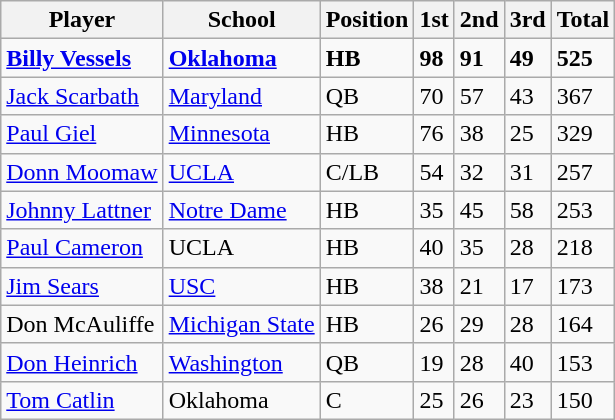<table class="wikitable">
<tr>
<th>Player</th>
<th>School</th>
<th>Position</th>
<th>1st</th>
<th>2nd</th>
<th>3rd</th>
<th>Total</th>
</tr>
<tr>
<td><strong><a href='#'>Billy Vessels</a></strong></td>
<td><strong><a href='#'>Oklahoma</a></strong></td>
<td><strong>HB</strong></td>
<td><strong>98</strong></td>
<td><strong>91</strong></td>
<td><strong>49</strong></td>
<td><strong>525</strong></td>
</tr>
<tr>
<td><a href='#'>Jack Scarbath</a></td>
<td><a href='#'>Maryland</a></td>
<td>QB</td>
<td>70</td>
<td>57</td>
<td>43</td>
<td>367</td>
</tr>
<tr>
<td><a href='#'>Paul Giel</a></td>
<td><a href='#'>Minnesota</a></td>
<td>HB</td>
<td>76</td>
<td>38</td>
<td>25</td>
<td>329</td>
</tr>
<tr>
<td><a href='#'>Donn Moomaw</a></td>
<td><a href='#'>UCLA</a></td>
<td>C/LB</td>
<td>54</td>
<td>32</td>
<td>31</td>
<td>257</td>
</tr>
<tr>
<td><a href='#'>Johnny Lattner</a></td>
<td><a href='#'>Notre Dame</a></td>
<td>HB</td>
<td>35</td>
<td>45</td>
<td>58</td>
<td>253</td>
</tr>
<tr>
<td><a href='#'>Paul Cameron</a></td>
<td>UCLA</td>
<td>HB</td>
<td>40</td>
<td>35</td>
<td>28</td>
<td>218</td>
</tr>
<tr>
<td><a href='#'>Jim Sears</a></td>
<td><a href='#'>USC</a></td>
<td>HB</td>
<td>38</td>
<td>21</td>
<td>17</td>
<td>173</td>
</tr>
<tr>
<td>Don McAuliffe</td>
<td><a href='#'>Michigan State</a></td>
<td>HB</td>
<td>26</td>
<td>29</td>
<td>28</td>
<td>164</td>
</tr>
<tr>
<td><a href='#'>Don Heinrich</a></td>
<td><a href='#'>Washington</a></td>
<td>QB</td>
<td>19</td>
<td>28</td>
<td>40</td>
<td>153</td>
</tr>
<tr>
<td><a href='#'>Tom Catlin</a></td>
<td>Oklahoma</td>
<td>C</td>
<td>25</td>
<td>26</td>
<td>23</td>
<td>150</td>
</tr>
</table>
